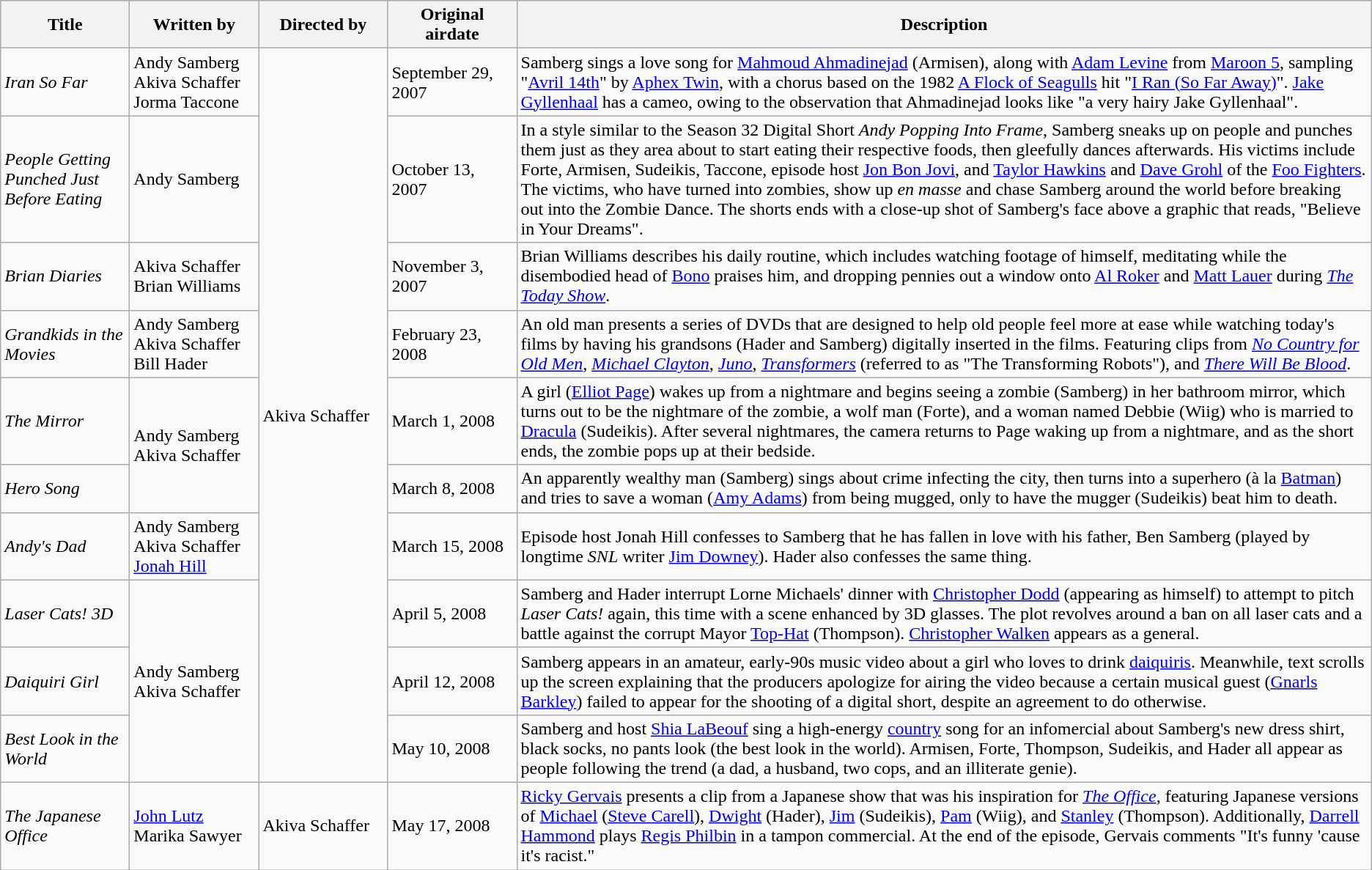<table class="wikitable">
<tr style="background:lightgrey;">
<th style="width:110px;">Title</th>
<th style="width:110px;">Written by</th>
<th style="width:110px;">Directed by</th>
<th style="width:110px;">Original airdate</th>
<th>Description</th>
</tr>
<tr>
<td><em>Iran So Far</em></td>
<td>Andy Samberg<br>Akiva Schaffer<br>Jorma Taccone</td>
<td rowspan="10">Akiva Schaffer</td>
<td>September 29, 2007</td>
<td>Samberg sings a love song for <a href='#'>Mahmoud Ahmadinejad</a> (Armisen), along with <a href='#'>Adam Levine</a> from <a href='#'>Maroon 5</a>, sampling "<a href='#'>Avril 14th</a>" by <a href='#'>Aphex Twin</a>, with a chorus based on the 1982 <a href='#'>A Flock of Seagulls</a> hit "<a href='#'>I Ran (So Far Away)</a>". <a href='#'>Jake Gyllenhaal</a> has a cameo, owing to the observation that Ahmadinejad looks like "a very hairy Jake Gyllenhaal".</td>
</tr>
<tr>
<td><em>People Getting Punched Just Before Eating</em></td>
<td>Andy Samberg</td>
<td>October 13, 2007</td>
<td>In a style similar to the Season 32 Digital Short <em>Andy Popping Into Frame</em>, Samberg sneaks up on people and punches them just as they area about to start eating their respective foods, then gleefully dances afterwards. His victims include Forte, Armisen, Sudeikis, Taccone, episode host <a href='#'>Jon Bon Jovi</a>, and <a href='#'>Taylor Hawkins</a> and <a href='#'>Dave Grohl</a> of the <a href='#'>Foo Fighters</a>.  The victims, who have turned into zombies, show up <em>en masse</em> and chase Samberg around the world before breaking out into the Zombie Dance.  The shorts ends with a close-up shot of Samberg's face above a graphic that reads, "Believe in Your Dreams".</td>
</tr>
<tr>
<td><em>Brian Diaries</em></td>
<td>Akiva Schaffer<br>Brian Williams</td>
<td>November 3, 2007</td>
<td>Brian Williams describes his daily routine, which includes watching footage of himself, meditating while the disembodied head of <a href='#'>Bono</a> praises him, and dropping pennies out a window onto <a href='#'>Al Roker</a> and <a href='#'>Matt Lauer</a> during <em><a href='#'>The Today Show</a></em>.</td>
</tr>
<tr>
<td><em>Grandkids in the Movies</em></td>
<td>Andy Samberg<br>Akiva Schaffer<br>Bill Hader</td>
<td>February 23, 2008</td>
<td>An old man presents a series of DVDs that are designed to help old people feel more at ease while watching today's films by having his grandsons (Hader and Samberg) digitally inserted in the films.  Featuring clips from <em><a href='#'>No Country for Old Men</a></em>, <em><a href='#'>Michael Clayton</a></em>, <em><a href='#'>Juno</a></em>, <em><a href='#'>Transformers</a></em> (referred to as "The Transforming Robots"), and <em><a href='#'>There Will Be Blood</a></em>.</td>
</tr>
<tr>
<td><em>The Mirror</em></td>
<td rowspan="2">Andy Samberg<br>Akiva Schaffer</td>
<td>March 1, 2008</td>
<td>A girl (<a href='#'>Elliot Page</a>) wakes up from a nightmare and begins seeing a zombie (Samberg) in her bathroom mirror, which turns out to be the nightmare of the zombie, a wolf man (Forte), and a woman named Debbie (Wiig) who is married to <a href='#'>Dracula</a> (Sudeikis).  After several nightmares, the camera returns to Page waking up from a nightmare, and as the short ends, the zombie pops up at their bedside.</td>
</tr>
<tr>
<td><em>Hero Song</em></td>
<td>March 8, 2008</td>
<td>An apparently wealthy man (Samberg) sings about crime infecting the city, then turns into a superhero (à la <a href='#'>Batman</a>) and tries to save a woman (<a href='#'>Amy Adams</a>) from being mugged, only to have the mugger (Sudeikis) beat him to death.</td>
</tr>
<tr>
<td><em>Andy's Dad</em></td>
<td>Andy Samberg<br>Akiva Schaffer<br><a href='#'>Jonah Hill</a></td>
<td>March 15, 2008</td>
<td>Episode host Jonah Hill confesses to Samberg that he has fallen in love with his father, Ben Samberg (played by longtime <em>SNL</em> writer <a href='#'>Jim Downey</a>).  Hader also confesses the same thing.</td>
</tr>
<tr>
<td><em>Laser Cats! 3D</em></td>
<td rowspan="3">Andy Samberg<br>Akiva Schaffer</td>
<td>April 5, 2008</td>
<td>Samberg and Hader interrupt Lorne Michaels' dinner with <a href='#'>Christopher Dodd</a> (appearing as himself) to attempt to pitch <em>Laser Cats!</em> again, this time with a scene enhanced by 3D glasses. The plot revolves around a ban on all laser cats and a battle against the corrupt Mayor <a href='#'>Top-Hat</a> (Thompson). <a href='#'>Christopher Walken</a> appears as a general.</td>
</tr>
<tr>
<td><em>Daiquiri Girl</em></td>
<td>April 12, 2008</td>
<td>Samberg appears in an amateur, early-90s music video about a girl who loves to drink <a href='#'>daiquiris</a>. Meanwhile, text scrolls up the screen explaining that the producers apologize for airing the video because a certain musical guest (<a href='#'>Gnarls Barkley</a>) failed to appear for the shooting of a digital short, despite an agreement to do otherwise.</td>
</tr>
<tr>
<td><em>Best Look in the World</em></td>
<td>May 10, 2008</td>
<td>Samberg and host <a href='#'>Shia LaBeouf</a> sing a high-energy <a href='#'>country</a> song for an infomercial about Samberg's new dress shirt, black socks, no pants look (the best look in the world). Armisen, Forte, Thompson, Sudeikis, and Hader all appear as people following the trend (a dad, a husband, two cops, and an illiterate genie).</td>
</tr>
<tr>
<td><em>The Japanese Office</em></td>
<td><a href='#'>John Lutz</a><br>Marika Sawyer</td>
<td>Akiva Schaffer</td>
<td>May 17, 2008</td>
<td><a href='#'>Ricky Gervais</a> presents a clip from a Japanese show that was his inspiration for <em><a href='#'>The Office</a></em>, featuring Japanese versions of <a href='#'>Michael</a> (<a href='#'>Steve Carell</a>), <a href='#'>Dwight</a> (Hader), <a href='#'>Jim</a> (Sudeikis), <a href='#'>Pam</a> (Wiig), and <a href='#'>Stanley</a> (Thompson).  Additionally, <a href='#'>Darrell Hammond</a> plays <a href='#'>Regis Philbin</a> in a tampon commercial. At the end of the episode, Gervais comments "It's funny 'cause it's racist."</td>
</tr>
</table>
